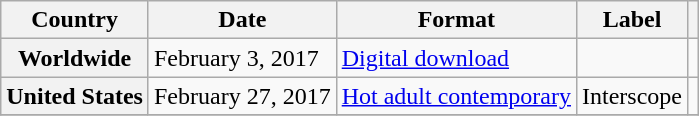<table class="wikitable plainrowheaders">
<tr>
<th>Country</th>
<th>Date</th>
<th>Format</th>
<th>Label</th>
<th></th>
</tr>
<tr>
<th scope="row">Worldwide</th>
<td>February 3, 2017</td>
<td><a href='#'>Digital download</a></td>
<td></td>
<td></td>
</tr>
<tr>
<th scope="row">United States</th>
<td>February 27, 2017</td>
<td><a href='#'>Hot adult contemporary</a></td>
<td>Interscope</td>
<td></td>
</tr>
<tr>
</tr>
</table>
